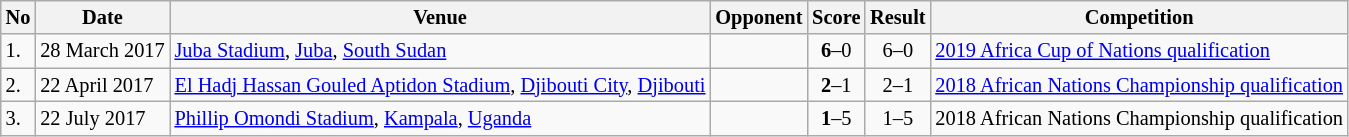<table class="wikitable" style="font-size:85%;">
<tr>
<th>No</th>
<th>Date</th>
<th>Venue</th>
<th>Opponent</th>
<th>Score</th>
<th>Result</th>
<th>Competition</th>
</tr>
<tr>
<td>1.</td>
<td>28 March 2017</td>
<td><a href='#'>Juba Stadium</a>, <a href='#'>Juba</a>, <a href='#'>South Sudan</a></td>
<td></td>
<td align=center><strong>6</strong>–0</td>
<td align=center>6–0</td>
<td><a href='#'>2019 Africa Cup of Nations qualification</a></td>
</tr>
<tr>
<td>2.</td>
<td>22 April 2017</td>
<td><a href='#'>El Hadj Hassan Gouled Aptidon Stadium</a>, <a href='#'>Djibouti City</a>, <a href='#'>Djibouti</a></td>
<td></td>
<td align=center><strong>2</strong>–1</td>
<td align=center>2–1</td>
<td><a href='#'>2018 African Nations Championship qualification</a></td>
</tr>
<tr>
<td>3.</td>
<td>22 July 2017</td>
<td><a href='#'>Phillip Omondi Stadium</a>, <a href='#'>Kampala</a>, <a href='#'>Uganda</a></td>
<td></td>
<td align=center><strong>1</strong>–5</td>
<td align=center>1–5</td>
<td>2018 African Nations Championship qualification</td>
</tr>
</table>
